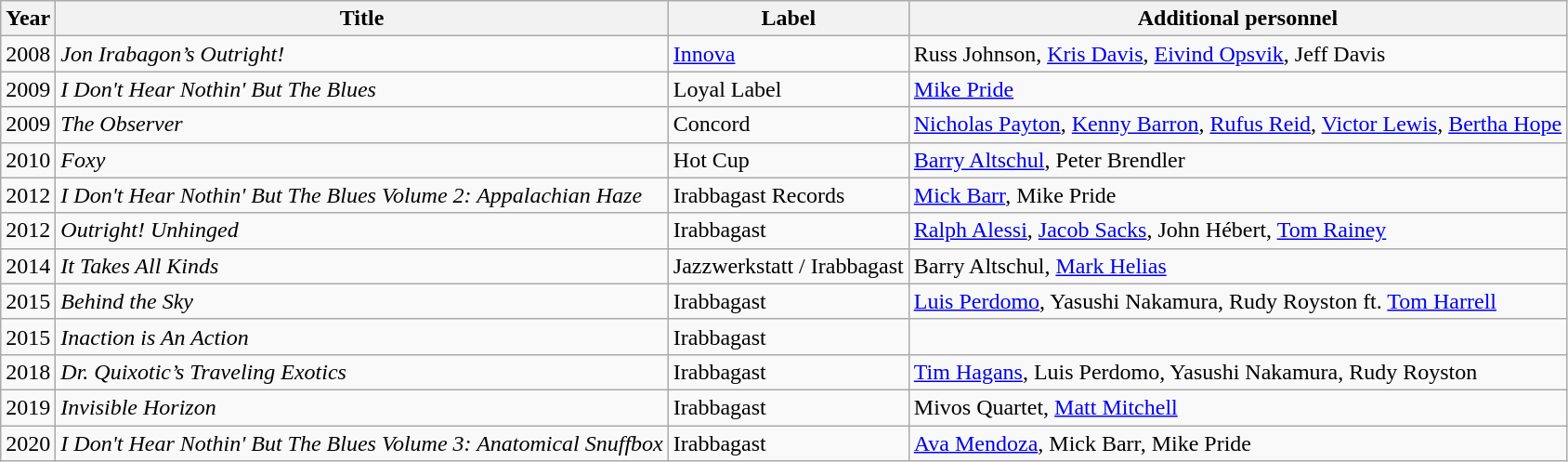<table class="wikitable sortable">
<tr>
<th>Year</th>
<th>Title</th>
<th>Label</th>
<th>Additional personnel</th>
</tr>
<tr>
<td>2008</td>
<td><em>Jon Irabagon’s Outright!</em></td>
<td><a href='#'>Innova</a></td>
<td>Russ Johnson, <a href='#'>Kris Davis</a>, <a href='#'>Eivind Opsvik</a>, Jeff Davis</td>
</tr>
<tr>
<td>2009</td>
<td><em>I Don't Hear Nothin' But The Blues</em></td>
<td>Loyal Label</td>
<td><a href='#'>Mike Pride</a></td>
</tr>
<tr>
<td>2009</td>
<td><em>The Observer</em></td>
<td>Concord</td>
<td><a href='#'>Nicholas Payton</a>, <a href='#'>Kenny Barron</a>, <a href='#'>Rufus Reid</a>, <a href='#'>Victor Lewis</a>, <a href='#'>Bertha Hope</a></td>
</tr>
<tr>
<td>2010</td>
<td><em>Foxy</em></td>
<td>Hot Cup</td>
<td><a href='#'>Barry Altschul</a>, Peter Brendler</td>
</tr>
<tr>
<td>2012</td>
<td><em>I Don't Hear Nothin' But The Blues Volume 2: Appalachian Haze</em></td>
<td>Irabbagast Records</td>
<td><a href='#'>Mick Barr</a>, Mike Pride</td>
</tr>
<tr>
<td>2012</td>
<td><em>Outright! Unhinged</em></td>
<td>Irabbagast</td>
<td><a href='#'>Ralph Alessi</a>, <a href='#'>Jacob Sacks</a>, John Hébert, <a href='#'>Tom Rainey</a></td>
</tr>
<tr>
<td>2014</td>
<td><em>It Takes All Kinds</em></td>
<td>Jazzwerkstatt / Irabbagast</td>
<td>Barry Altschul, <a href='#'>Mark Helias</a></td>
</tr>
<tr>
<td>2015</td>
<td><em>Behind the Sky</em></td>
<td>Irabbagast</td>
<td><a href='#'>Luis Perdomo</a>, Yasushi Nakamura, Rudy Royston ft. <a href='#'>Tom Harrell</a></td>
</tr>
<tr>
<td>2015</td>
<td><em>Inaction is An Action</em></td>
<td>Irabbagast</td>
<td></td>
</tr>
<tr>
<td>2018</td>
<td><em>Dr. Quixotic’s Traveling Exotics</em></td>
<td>Irabbagast</td>
<td><a href='#'>Tim Hagans</a>, Luis Perdomo, Yasushi Nakamura, Rudy Royston</td>
</tr>
<tr>
<td>2019</td>
<td><em>Invisible Horizon</em></td>
<td>Irabbagast</td>
<td>Mivos Quartet, <a href='#'>Matt Mitchell</a></td>
</tr>
<tr>
<td>2020</td>
<td><em>I Don't Hear Nothin' But The Blues Volume 3: Anatomical Snuffbox</em></td>
<td>Irabbagast</td>
<td><a href='#'>Ava Mendoza</a>, Mick Barr, Mike Pride</td>
</tr>
</table>
